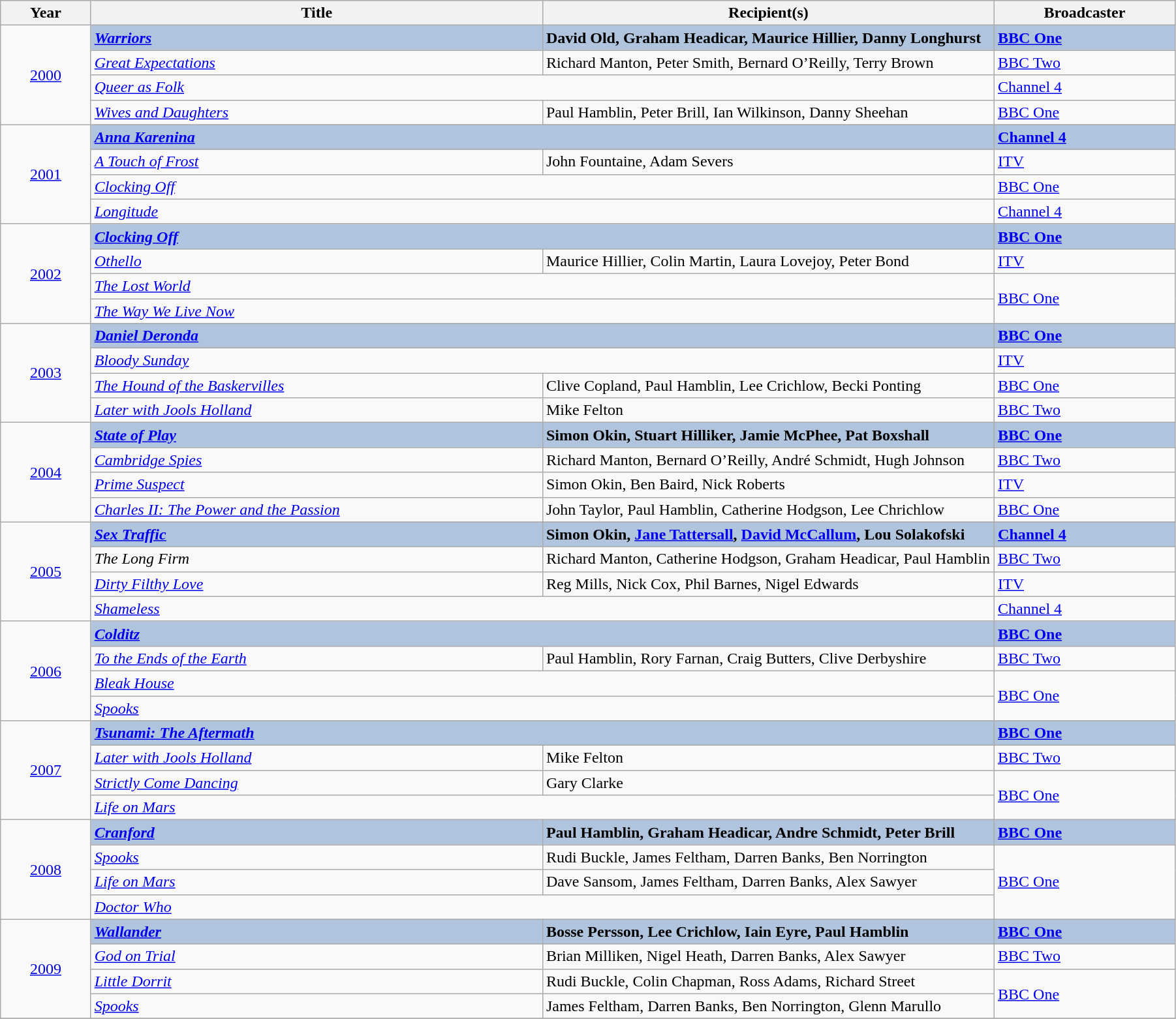<table class="wikitable" width="95%">
<tr>
<th width=5%>Year</th>
<th width=25%>Title</th>
<th width=25%>Recipient(s)</th>
<th width=10%>Broadcaster</th>
</tr>
<tr>
<td rowspan="4" style="text-align:center;"><a href='#'>2000</a></td>
<td style="background:#B0C4DE;"><strong><em><a href='#'>Warriors</a></em></strong></td>
<td style="background:#B0C4DE;"><strong>David Old, Graham Headicar, Maurice Hillier, Danny Longhurst</strong></td>
<td style="background:#B0C4DE;"><strong><a href='#'>BBC One</a></strong></td>
</tr>
<tr>
<td><em><a href='#'>Great Expectations</a></em></td>
<td>Richard Manton, Peter Smith, Bernard O’Reilly, Terry Brown</td>
<td><a href='#'>BBC Two</a></td>
</tr>
<tr>
<td colspan="2"><em><a href='#'>Queer as Folk</a></em></td>
<td><a href='#'>Channel 4</a></td>
</tr>
<tr>
<td><em><a href='#'>Wives and Daughters</a></em></td>
<td>Paul Hamblin, Peter Brill, Ian Wilkinson, Danny Sheehan</td>
<td><a href='#'>BBC One</a></td>
</tr>
<tr>
<td rowspan="4" style="text-align:center;"><a href='#'>2001</a></td>
<td colspan="2" style="background:#B0C4DE;"><strong><em><a href='#'>Anna Karenina</a></em></strong></td>
<td style="background:#B0C4DE;"><strong><a href='#'>Channel 4</a></strong></td>
</tr>
<tr>
<td><em><a href='#'>A Touch of Frost</a></em></td>
<td>John Fountaine, Adam Severs</td>
<td><a href='#'>ITV</a></td>
</tr>
<tr>
<td colspan="2"><em><a href='#'>Clocking Off</a></em></td>
<td><a href='#'>BBC One</a></td>
</tr>
<tr>
<td colspan="2"><em><a href='#'>Longitude</a></em></td>
<td><a href='#'>Channel 4</a></td>
</tr>
<tr>
<td rowspan="4" style="text-align:center;"><a href='#'>2002</a></td>
<td colspan="2" style="background:#B0C4DE;"><strong><em><a href='#'>Clocking Off</a></em></strong></td>
<td style="background:#B0C4DE;"><strong><a href='#'>BBC One</a></strong></td>
</tr>
<tr>
<td><em><a href='#'>Othello</a></em></td>
<td>Maurice Hillier, Colin Martin, Laura Lovejoy, Peter Bond</td>
<td><a href='#'>ITV</a></td>
</tr>
<tr>
<td colspan="2"><em><a href='#'>The Lost World</a></em></td>
<td rowspan="2"><a href='#'>BBC One</a></td>
</tr>
<tr>
<td colspan="2"><em><a href='#'>The Way We Live Now</a></em></td>
</tr>
<tr>
<td rowspan="4" style="text-align:center;"><a href='#'>2003</a></td>
<td colspan="2" style="background:#B0C4DE;"><strong><em><a href='#'>Daniel Deronda</a></em></strong></td>
<td style="background:#B0C4DE;"><strong><a href='#'>BBC One</a></strong></td>
</tr>
<tr>
<td colspan="2"><em><a href='#'>Bloody Sunday</a></em></td>
<td><a href='#'>ITV</a></td>
</tr>
<tr>
<td><em><a href='#'>The Hound of the Baskervilles</a></em></td>
<td>Clive Copland, Paul Hamblin, Lee Crichlow, Becki Ponting</td>
<td><a href='#'>BBC One</a></td>
</tr>
<tr>
<td><em><a href='#'>Later with Jools Holland</a></em></td>
<td>Mike Felton</td>
<td><a href='#'>BBC Two</a></td>
</tr>
<tr>
<td rowspan="4" style="text-align:center;"><a href='#'>2004</a></td>
<td style="background:#B0C4DE;"><strong><em><a href='#'>State of Play</a></em></strong></td>
<td style="background:#B0C4DE;"><strong>Simon Okin, Stuart Hilliker, Jamie McPhee, Pat Boxshall</strong></td>
<td style="background:#B0C4DE;"><strong><a href='#'>BBC One</a></strong></td>
</tr>
<tr>
<td><em><a href='#'>Cambridge Spies</a></em></td>
<td>Richard Manton, Bernard O’Reilly, André Schmidt, Hugh Johnson</td>
<td><a href='#'>BBC Two</a></td>
</tr>
<tr>
<td><em><a href='#'>Prime Suspect</a></em></td>
<td>Simon Okin, Ben Baird, Nick Roberts</td>
<td><a href='#'>ITV</a></td>
</tr>
<tr>
<td><em><a href='#'>Charles II: The Power and the Passion</a></em></td>
<td>John Taylor, Paul Hamblin, Catherine Hodgson, Lee Chrichlow</td>
<td><a href='#'>BBC One</a></td>
</tr>
<tr>
<td rowspan="4" style="text-align:center;"><a href='#'>2005</a></td>
<td style="background:#B0C4DE;"><strong><em><a href='#'>Sex Traffic</a></em></strong></td>
<td style="background:#B0C4DE;"><strong>Simon Okin, <a href='#'>Jane Tattersall</a>, <a href='#'>David McCallum</a>, Lou Solakofski</strong></td>
<td style="background:#B0C4DE;"><strong><a href='#'>Channel 4</a></strong></td>
</tr>
<tr>
<td><em>The Long Firm</em></td>
<td>Richard Manton, Catherine Hodgson, Graham Headicar, Paul Hamblin</td>
<td><a href='#'>BBC Two</a></td>
</tr>
<tr>
<td><em><a href='#'>Dirty Filthy Love</a></em></td>
<td>Reg Mills, Nick Cox, Phil Barnes, Nigel Edwards</td>
<td><a href='#'>ITV</a></td>
</tr>
<tr>
<td colspan="2"><em><a href='#'>Shameless</a></em></td>
<td><a href='#'>Channel 4</a></td>
</tr>
<tr>
<td rowspan="4" style="text-align:center;"><a href='#'>2006</a></td>
<td colspan="2" style="background:#B0C4DE;"><strong><em><a href='#'>Colditz</a></em></strong></td>
<td style="background:#B0C4DE;"><strong><a href='#'>BBC One</a></strong></td>
</tr>
<tr>
<td><em><a href='#'>To the Ends of the Earth</a></em></td>
<td>Paul Hamblin, Rory Farnan, Craig Butters, Clive Derbyshire</td>
<td><a href='#'>BBC Two</a></td>
</tr>
<tr>
<td colspan="2"><em><a href='#'>Bleak House</a></em></td>
<td rowspan="2"><a href='#'>BBC One</a></td>
</tr>
<tr>
<td colspan="2"><em><a href='#'>Spooks</a></em></td>
</tr>
<tr>
<td rowspan="4" style="text-align:center;"><a href='#'>2007</a></td>
<td colspan="2" style="background:#B0C4DE;"><strong><em><a href='#'>Tsunami: The Aftermath</a></em></strong></td>
<td style="background:#B0C4DE;"><strong><a href='#'>BBC One</a></strong></td>
</tr>
<tr>
<td><em><a href='#'>Later with Jools Holland</a></em></td>
<td>Mike Felton</td>
<td><a href='#'>BBC Two</a></td>
</tr>
<tr>
<td><em><a href='#'>Strictly Come Dancing</a></em></td>
<td>Gary Clarke</td>
<td rowspan="2"><a href='#'>BBC One</a></td>
</tr>
<tr>
<td colspan="2"><em><a href='#'>Life on Mars</a></em></td>
</tr>
<tr>
<td rowspan="4" style="text-align:center;"><a href='#'>2008</a></td>
<td style="background:#B0C4DE;"><strong><em><a href='#'>Cranford</a></em></strong></td>
<td style="background:#B0C4DE;"><strong>Paul Hamblin, Graham Headicar, Andre Schmidt, Peter Brill</strong></td>
<td style="background:#B0C4DE;"><strong><a href='#'>BBC One</a></strong></td>
</tr>
<tr>
<td><em><a href='#'>Spooks</a></em></td>
<td>Rudi Buckle, James Feltham, Darren Banks, Ben Norrington</td>
<td rowspan="3"><a href='#'>BBC One</a></td>
</tr>
<tr>
<td><em><a href='#'>Life on Mars</a></em></td>
<td>Dave Sansom, James Feltham, Darren Banks, Alex Sawyer</td>
</tr>
<tr>
<td colspan="2"><em><a href='#'>Doctor Who</a></em></td>
</tr>
<tr>
<td rowspan="4" style="text-align:center;"><a href='#'>2009</a></td>
<td style="background:#B0C4DE;"><strong><em><a href='#'>Wallander</a></em></strong></td>
<td style="background:#B0C4DE;"><strong>Bosse Persson, Lee Crichlow, Iain Eyre, Paul Hamblin</strong></td>
<td style="background:#B0C4DE;"><strong><a href='#'>BBC One</a></strong></td>
</tr>
<tr>
<td><em><a href='#'>God on Trial</a></em></td>
<td>Brian Milliken, Nigel Heath, Darren Banks, Alex Sawyer</td>
<td><a href='#'>BBC Two</a></td>
</tr>
<tr>
<td><em><a href='#'>Little Dorrit</a></em></td>
<td>Rudi Buckle, Colin Chapman, Ross Adams, Richard Street</td>
<td rowspan="2"><a href='#'>BBC One</a></td>
</tr>
<tr>
<td><em><a href='#'>Spooks</a></em></td>
<td>James Feltham, Darren Banks, Ben Norrington, Glenn Marullo</td>
</tr>
<tr>
</tr>
</table>
